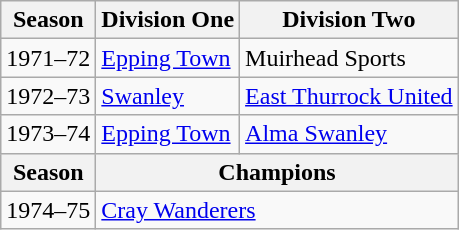<table class=wikitable>
<tr>
<th>Season</th>
<th>Division One</th>
<th>Division Two</th>
</tr>
<tr>
<td>1971–72</td>
<td><a href='#'>Epping Town</a></td>
<td>Muirhead Sports</td>
</tr>
<tr>
<td>1972–73</td>
<td><a href='#'>Swanley</a></td>
<td><a href='#'>East Thurrock United</a></td>
</tr>
<tr>
<td>1973–74</td>
<td><a href='#'>Epping Town</a></td>
<td><a href='#'>Alma Swanley</a></td>
</tr>
<tr>
<th>Season</th>
<th colspan=2>Champions</th>
</tr>
<tr>
<td>1974–75</td>
<td colspan=2><a href='#'>Cray Wanderers</a></td>
</tr>
</table>
